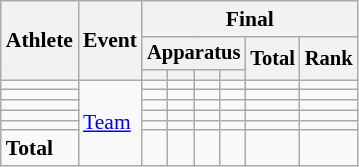<table class="wikitable" style="font-size:90%">
<tr>
<th rowspan=3>Athlete</th>
<th rowspan=3>Event</th>
<th colspan=6>Final</th>
</tr>
<tr style="font-size:95%">
<th colspan=4>Apparatus</th>
<th rowspan=2>Total</th>
<th rowspan=2>Rank</th>
</tr>
<tr style="font-size:95%">
<th></th>
<th></th>
<th></th>
<th></th>
</tr>
<tr align=center>
<td align=left></td>
<td style="text-align:left;" rowspan="6"><a href='#'>Team</a></td>
<td></td>
<td></td>
<td></td>
<td></td>
<td></td>
<td></td>
</tr>
<tr align=center>
<td align=left></td>
<td></td>
<td></td>
<td></td>
<td></td>
<td></td>
<td></td>
</tr>
<tr align=center>
<td align=left></td>
<td></td>
<td></td>
<td></td>
<td></td>
<td></td>
<td></td>
</tr>
<tr align=center>
<td align=left></td>
<td></td>
<td></td>
<td></td>
<td></td>
<td></td>
<td></td>
</tr>
<tr align=center>
<td align=left></td>
<td></td>
<td></td>
<td></td>
<td></td>
<td></td>
<td></td>
</tr>
<tr align=center>
<td align=left><strong>Total</strong></td>
<td></td>
<td></td>
<td></td>
<td></td>
<td></td>
<td></td>
</tr>
</table>
